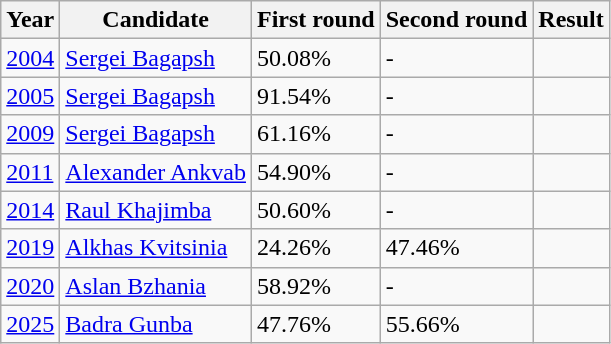<table class="wikitable">
<tr>
<th>Year</th>
<th>Candidate</th>
<th>First round</th>
<th>Second round</th>
<th>Result</th>
</tr>
<tr>
<td><a href='#'>2004</a></td>
<td><a href='#'>Sergei Bagapsh</a></td>
<td>50.08%</td>
<td>-</td>
<td></td>
</tr>
<tr>
<td><a href='#'>2005</a></td>
<td><a href='#'>Sergei Bagapsh</a></td>
<td>91.54%</td>
<td>-</td>
<td></td>
</tr>
<tr>
<td><a href='#'>2009</a></td>
<td><a href='#'>Sergei Bagapsh</a></td>
<td>61.16%</td>
<td>-</td>
<td></td>
</tr>
<tr>
<td><a href='#'>2011</a></td>
<td><a href='#'>Alexander Ankvab</a></td>
<td>54.90%</td>
<td>-</td>
<td></td>
</tr>
<tr>
<td><a href='#'>2014</a></td>
<td><a href='#'>Raul Khajimba</a></td>
<td>50.60%</td>
<td>-</td>
<td></td>
</tr>
<tr>
<td><a href='#'>2019</a></td>
<td><a href='#'>Alkhas Kvitsinia</a></td>
<td>24.26%</td>
<td>47.46%</td>
<td></td>
</tr>
<tr>
<td><a href='#'>2020</a></td>
<td><a href='#'>Aslan Bzhania</a></td>
<td>58.92%</td>
<td>-</td>
<td></td>
</tr>
<tr>
<td><a href='#'>2025</a></td>
<td><a href='#'>Badra Gunba</a></td>
<td>47.76%</td>
<td>55.66%</td>
<td></td>
</tr>
</table>
